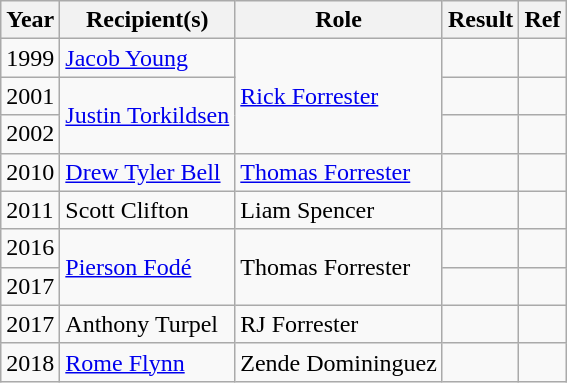<table class="wikitable">
<tr>
<th scope="col">Year</th>
<th scope="col">Recipient(s)</th>
<th scope="col">Role</th>
<th scope="col">Result</th>
<th scope="col">Ref</th>
</tr>
<tr>
<td>1999</td>
<td><a href='#'>Jacob Young</a></td>
<td rowspan="3"><a href='#'>Rick Forrester</a></td>
<td></td>
<td style="text-align:center;"></td>
</tr>
<tr>
<td>2001</td>
<td rowspan="2"><a href='#'>Justin Torkildsen</a></td>
<td></td>
<td style="text-align:center;"></td>
</tr>
<tr>
<td>2002</td>
<td></td>
<td style="text-align:center;"></td>
</tr>
<tr>
<td>2010</td>
<td><a href='#'>Drew Tyler Bell</a></td>
<td><a href='#'>Thomas Forrester</a></td>
<td></td>
<td style="text-align:center;"></td>
</tr>
<tr>
<td>2011</td>
<td>Scott Clifton</td>
<td>Liam Spencer</td>
<td></td>
<td style="text-align:center;"></td>
</tr>
<tr>
<td>2016</td>
<td rowspan="2"><a href='#'>Pierson Fodé</a></td>
<td rowspan="2">Thomas Forrester</td>
<td></td>
<td style="text-align:center;"></td>
</tr>
<tr>
<td>2017</td>
<td></td>
<td></td>
</tr>
<tr>
<td>2017</td>
<td>Anthony Turpel</td>
<td>RJ Forrester</td>
<td></td>
<td></td>
</tr>
<tr>
<td>2018</td>
<td><a href='#'>Rome Flynn</a></td>
<td>Zende Domininguez</td>
<td></td>
<td></td>
</tr>
</table>
